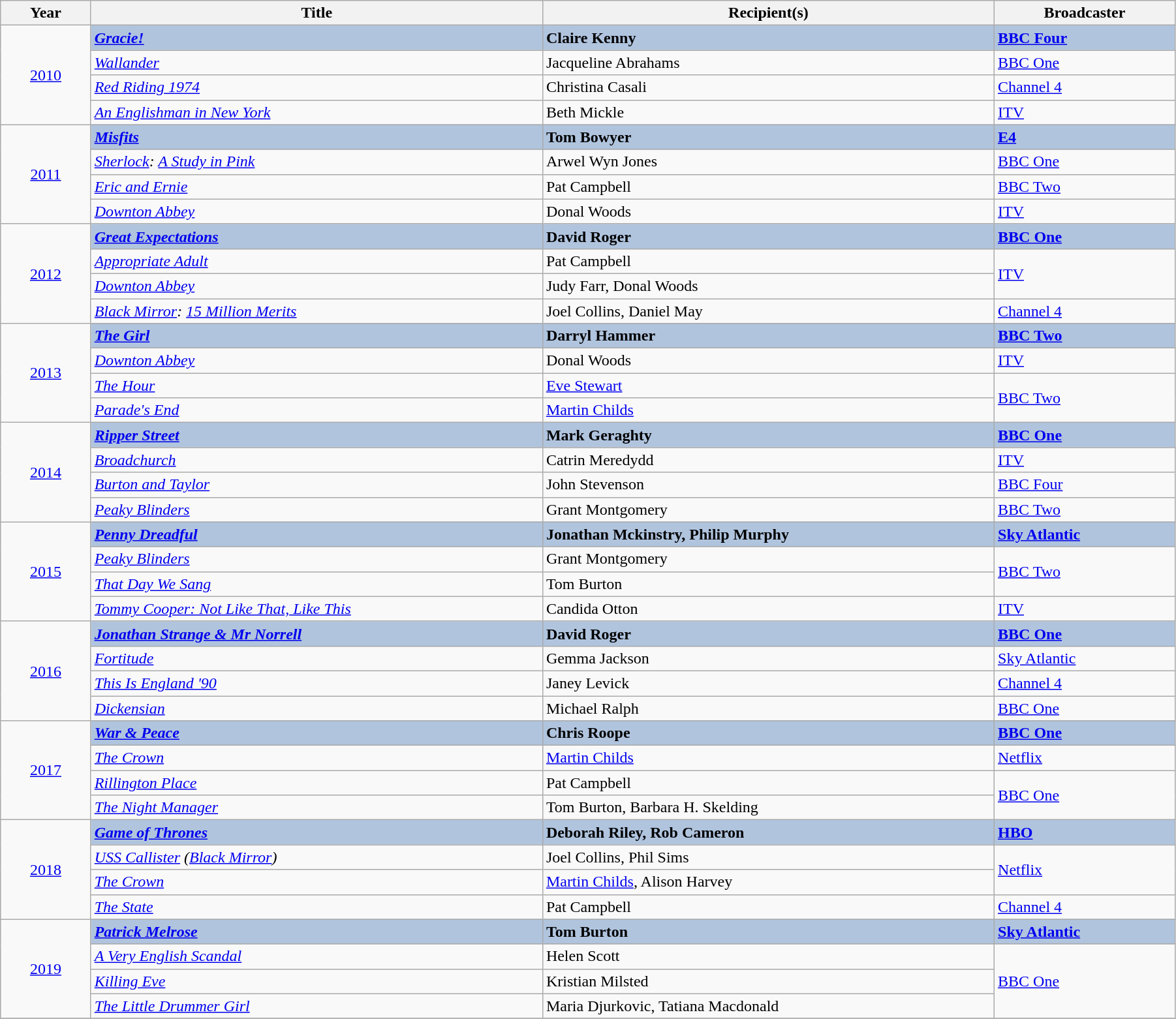<table class="wikitable" width="95%">
<tr>
<th width=5%>Year</th>
<th width=25%>Title</th>
<th width=25%><strong>Recipient(s)</strong></th>
<th width=10%><strong>Broadcaster</strong></th>
</tr>
<tr>
<td rowspan="4" style="text-align:center;"><a href='#'>2010</a></td>
<td style="background:#B0C4DE;"><strong><em><a href='#'>Gracie!</a></em></strong></td>
<td style="background:#B0C4DE;"><strong>Claire Kenny</strong></td>
<td style="background:#B0C4DE;"><strong><a href='#'>BBC Four</a></strong></td>
</tr>
<tr>
<td><em><a href='#'>Wallander</a></em></td>
<td>Jacqueline Abrahams</td>
<td><a href='#'>BBC One</a></td>
</tr>
<tr>
<td><em><a href='#'>Red Riding 1974</a></em></td>
<td>Christina Casali</td>
<td><a href='#'>Channel 4</a></td>
</tr>
<tr>
<td><em><a href='#'>An Englishman in New York</a></em></td>
<td>Beth Mickle</td>
<td><a href='#'>ITV</a></td>
</tr>
<tr>
<td rowspan="4" style="text-align:center;"><a href='#'>2011</a></td>
<td style="background:#B0C4DE;"><strong><em><a href='#'>Misfits</a></em></strong></td>
<td style="background:#B0C4DE;"><strong>Tom Bowyer</strong></td>
<td style="background:#B0C4DE;"><strong><a href='#'>E4</a></strong></td>
</tr>
<tr>
<td><em><a href='#'>Sherlock</a>: <a href='#'>A Study in Pink</a></em></td>
<td>Arwel Wyn Jones</td>
<td><a href='#'>BBC One</a></td>
</tr>
<tr>
<td><em><a href='#'>Eric and Ernie</a></em></td>
<td>Pat Campbell</td>
<td><a href='#'>BBC Two</a></td>
</tr>
<tr>
<td><em><a href='#'>Downton Abbey</a></em></td>
<td>Donal Woods</td>
<td><a href='#'>ITV</a></td>
</tr>
<tr>
<td rowspan="4" style="text-align:center;"><a href='#'>2012</a></td>
<td style="background:#B0C4DE;"><strong><em><a href='#'>Great Expectations</a></em></strong></td>
<td style="background:#B0C4DE;"><strong>David Roger</strong></td>
<td style="background:#B0C4DE;"><strong><a href='#'>BBC One</a></strong></td>
</tr>
<tr>
<td><em><a href='#'>Appropriate Adult</a></em></td>
<td>Pat Campbell</td>
<td rowspan="2"><a href='#'>ITV</a></td>
</tr>
<tr>
<td><em><a href='#'>Downton Abbey</a></em></td>
<td>Judy Farr, Donal Woods</td>
</tr>
<tr>
<td><em><a href='#'>Black Mirror</a>: <a href='#'>15 Million Merits</a></em></td>
<td>Joel Collins, Daniel May</td>
<td><a href='#'>Channel 4</a></td>
</tr>
<tr>
<td rowspan="4" style="text-align:center;"><a href='#'>2013</a></td>
<td style="background:#B0C4DE;"><strong><em><a href='#'>The Girl</a></em></strong></td>
<td style="background:#B0C4DE;"><strong>Darryl Hammer</strong></td>
<td style="background:#B0C4DE;"><strong><a href='#'>BBC Two</a></strong></td>
</tr>
<tr>
<td><em><a href='#'>Downton Abbey</a></em></td>
<td>Donal Woods</td>
<td><a href='#'>ITV</a></td>
</tr>
<tr>
<td><em><a href='#'>The Hour</a></em></td>
<td><a href='#'>Eve Stewart</a></td>
<td rowspan="2"><a href='#'>BBC Two</a></td>
</tr>
<tr>
<td><em><a href='#'>Parade's End</a></em></td>
<td><a href='#'>Martin Childs</a></td>
</tr>
<tr>
<td rowspan="4" style="text-align:center;"><a href='#'>2014</a></td>
<td style="background:#B0C4DE;"><strong><em><a href='#'>Ripper Street</a></em></strong></td>
<td style="background:#B0C4DE;"><strong>Mark Geraghty</strong></td>
<td style="background:#B0C4DE;"><strong><a href='#'>BBC One</a></strong></td>
</tr>
<tr>
<td><em><a href='#'>Broadchurch</a></em></td>
<td>Catrin Meredydd</td>
<td><a href='#'>ITV</a></td>
</tr>
<tr>
<td><em><a href='#'>Burton and Taylor</a></em></td>
<td>John Stevenson</td>
<td><a href='#'>BBC Four</a></td>
</tr>
<tr>
<td><em><a href='#'>Peaky Blinders</a></em></td>
<td>Grant Montgomery</td>
<td><a href='#'>BBC Two</a></td>
</tr>
<tr>
<td rowspan="4" style="text-align:center;"><a href='#'>2015</a></td>
<td style="background:#B0C4DE;"><strong><em><a href='#'>Penny Dreadful</a></em></strong></td>
<td style="background:#B0C4DE;"><strong>Jonathan Mckinstry, Philip Murphy</strong></td>
<td style="background:#B0C4DE;"><strong><a href='#'>Sky Atlantic</a></strong></td>
</tr>
<tr>
<td><em><a href='#'>Peaky Blinders</a></em></td>
<td>Grant Montgomery</td>
<td rowspan="2"><a href='#'>BBC Two</a></td>
</tr>
<tr>
<td><em><a href='#'>That Day We Sang</a></em></td>
<td>Tom Burton</td>
</tr>
<tr>
<td><em><a href='#'>Tommy Cooper: Not Like That, Like This</a></em></td>
<td>Candida Otton</td>
<td><a href='#'>ITV</a></td>
</tr>
<tr>
<td rowspan="4" style="text-align:center;"><a href='#'>2016</a></td>
<td style="background:#B0C4DE;"><strong><em><a href='#'>Jonathan Strange & Mr Norrell</a></em></strong></td>
<td style="background:#B0C4DE;"><strong>David Roger</strong></td>
<td style="background:#B0C4DE;"><strong><a href='#'>BBC One</a></strong></td>
</tr>
<tr>
<td><em><a href='#'>Fortitude</a></em></td>
<td>Gemma Jackson</td>
<td><a href='#'>Sky Atlantic</a></td>
</tr>
<tr>
<td><em><a href='#'>This Is England '90</a></em></td>
<td>Janey Levick</td>
<td><a href='#'>Channel 4</a></td>
</tr>
<tr>
<td><em><a href='#'>Dickensian</a></em></td>
<td>Michael Ralph</td>
<td><a href='#'>BBC One</a></td>
</tr>
<tr>
<td rowspan="4" style="text-align:center;"><a href='#'>2017</a><br></td>
<td style="background:#B0C4DE;"><strong><em><a href='#'>War & Peace</a></em></strong></td>
<td style="background:#B0C4DE;"><strong>Chris Roope</strong></td>
<td style="background:#B0C4DE;"><strong><a href='#'>BBC One</a></strong></td>
</tr>
<tr>
<td><em><a href='#'>The Crown</a></em></td>
<td><a href='#'>Martin Childs</a></td>
<td><a href='#'>Netflix</a></td>
</tr>
<tr>
<td><em><a href='#'>Rillington Place</a></em></td>
<td>Pat Campbell</td>
<td rowspan="2"><a href='#'>BBC One</a></td>
</tr>
<tr>
<td><em><a href='#'>The Night Manager</a></em></td>
<td>Tom Burton, Barbara H. Skelding</td>
</tr>
<tr>
<td rowspan="4" style="text-align:center;"><a href='#'>2018</a><br></td>
<td style="background:#B0C4DE;"><strong><em><a href='#'>Game of Thrones</a></em></strong></td>
<td style="background:#B0C4DE;"><strong>Deborah Riley, Rob Cameron</strong></td>
<td style="background:#B0C4DE;"><strong><a href='#'>HBO</a></strong></td>
</tr>
<tr>
<td><em><a href='#'>USS Callister</a> (<a href='#'>Black Mirror</a>)</em></td>
<td>Joel Collins, Phil Sims</td>
<td rowspan="2"><a href='#'>Netflix</a></td>
</tr>
<tr>
<td><em><a href='#'>The Crown</a></em></td>
<td><a href='#'>Martin Childs</a>, Alison Harvey</td>
</tr>
<tr>
<td><em><a href='#'>The State</a></em></td>
<td>Pat Campbell</td>
<td><a href='#'>Channel 4</a></td>
</tr>
<tr>
<td rowspan="4" style="text-align:center;"><a href='#'>2019</a><br></td>
<td style="background:#B0C4DE;"><strong><em><a href='#'>Patrick Melrose</a></em></strong></td>
<td style="background:#B0C4DE;"><strong>Tom Burton</strong></td>
<td style="background:#B0C4DE;"><strong><a href='#'>Sky Atlantic</a></strong></td>
</tr>
<tr>
<td><em><a href='#'>A Very English Scandal</a></em></td>
<td>Helen Scott</td>
<td rowspan="3"><a href='#'>BBC One</a></td>
</tr>
<tr>
<td><em><a href='#'>Killing Eve</a></em></td>
<td>Kristian Milsted</td>
</tr>
<tr>
<td><em><a href='#'>The Little Drummer Girl</a></em></td>
<td>Maria Djurkovic, Tatiana Macdonald</td>
</tr>
<tr>
</tr>
</table>
